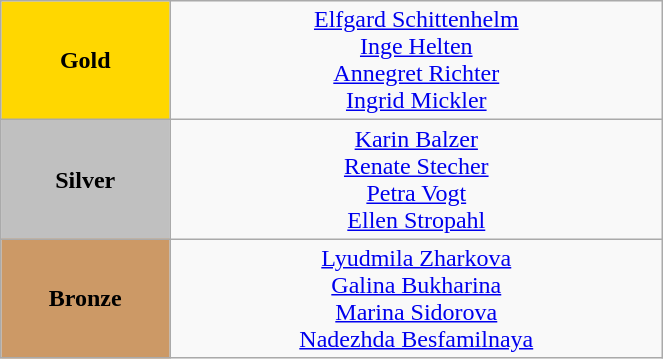<table class="wikitable" style="text-align:center; " width="35%">
<tr>
<td bgcolor="gold"><strong>Gold</strong></td>
<td><a href='#'>Elfgard Schittenhelm</a><br><a href='#'>Inge Helten</a><br><a href='#'>Annegret Richter</a><br><a href='#'>Ingrid Mickler</a><br><small><em></em></small></td>
</tr>
<tr>
<td bgcolor="silver"><strong>Silver</strong></td>
<td><a href='#'>Karin Balzer</a><br><a href='#'>Renate Stecher</a><br><a href='#'>Petra Vogt</a><br><a href='#'>Ellen Stropahl</a><br><small><em></em></small></td>
</tr>
<tr>
<td bgcolor="CC9966"><strong>Bronze</strong></td>
<td><a href='#'>Lyudmila Zharkova</a><br><a href='#'>Galina Bukharina</a><br><a href='#'>Marina Sidorova</a><br><a href='#'>Nadezhda Besfamilnaya</a><br><small><em></em></small></td>
</tr>
</table>
